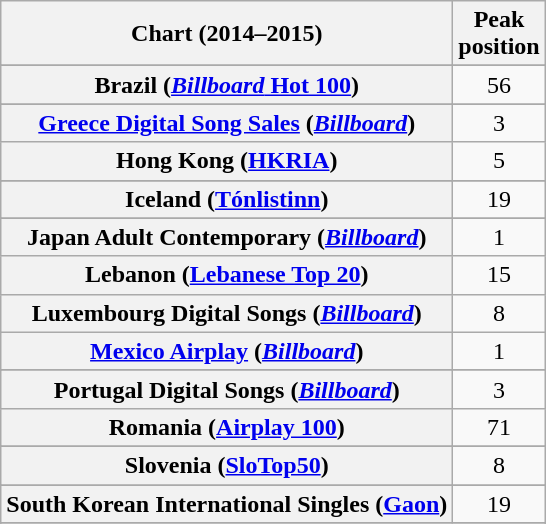<table class="wikitable sortable plainrowheaders" style="text-align:center;">
<tr>
<th>Chart (2014–2015)</th>
<th>Peak<br>position</th>
</tr>
<tr>
</tr>
<tr>
</tr>
<tr>
</tr>
<tr>
</tr>
<tr>
<th scope="row">Brazil (<a href='#'><em>Billboard</em> Hot 100</a>)</th>
<td>56</td>
</tr>
<tr>
</tr>
<tr>
</tr>
<tr>
</tr>
<tr>
</tr>
<tr>
</tr>
<tr>
</tr>
<tr>
</tr>
<tr>
</tr>
<tr>
</tr>
<tr>
</tr>
<tr>
</tr>
<tr>
</tr>
<tr>
</tr>
<tr>
<th scope="row"><a href='#'>Greece Digital Song Sales</a> (<em><a href='#'>Billboard</a></em>)</th>
<td>3</td>
</tr>
<tr>
<th scope="row">Hong Kong (<a href='#'>HKRIA</a>)</th>
<td>5</td>
</tr>
<tr>
</tr>
<tr>
<th scope="row">Iceland (<a href='#'>Tónlistinn</a>)</th>
<td>19</td>
</tr>
<tr>
</tr>
<tr>
</tr>
<tr>
</tr>
<tr>
</tr>
<tr>
<th scope="row">Japan Adult Contemporary (<em><a href='#'>Billboard</a></em>)</th>
<td>1</td>
</tr>
<tr>
<th scope="row">Lebanon (<a href='#'>Lebanese Top 20</a>)</th>
<td>15</td>
</tr>
<tr>
<th scope="row">Luxembourg Digital Songs (<em><a href='#'>Billboard</a></em>)</th>
<td>8</td>
</tr>
<tr>
<th scope="row"><a href='#'>Mexico Airplay</a> (<em><a href='#'>Billboard</a></em>)</th>
<td>1</td>
</tr>
<tr>
</tr>
<tr>
</tr>
<tr>
</tr>
<tr>
</tr>
<tr>
</tr>
<tr>
<th scope="row">Portugal Digital Songs (<em><a href='#'>Billboard</a></em>)</th>
<td>3</td>
</tr>
<tr>
<th scope="row">Romania (<a href='#'>Airplay 100</a>)</th>
<td align=center>71</td>
</tr>
<tr>
</tr>
<tr>
</tr>
<tr>
</tr>
<tr>
<th scope="row">Slovenia (<a href='#'>SloTop50</a>)</th>
<td align=center>8</td>
</tr>
<tr>
</tr>
<tr>
<th scope="row">South Korean International Singles (<a href='#'>Gaon</a>)</th>
<td>19</td>
</tr>
<tr>
</tr>
<tr>
</tr>
<tr>
</tr>
<tr>
</tr>
<tr>
</tr>
<tr>
</tr>
<tr>
</tr>
<tr>
</tr>
<tr>
</tr>
<tr>
</tr>
<tr>
</tr>
<tr>
</tr>
</table>
